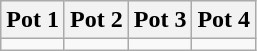<table class="wikitable">
<tr>
<th width=25%>Pot 1</th>
<th width=25%>Pot 2</th>
<th width=25%>Pot 3</th>
<th width=25%>Pot 4</th>
</tr>
<tr>
<td valign="top"></td>
<td valign="top"></td>
<td valign="top"></td>
<td valign="top"></td>
</tr>
</table>
